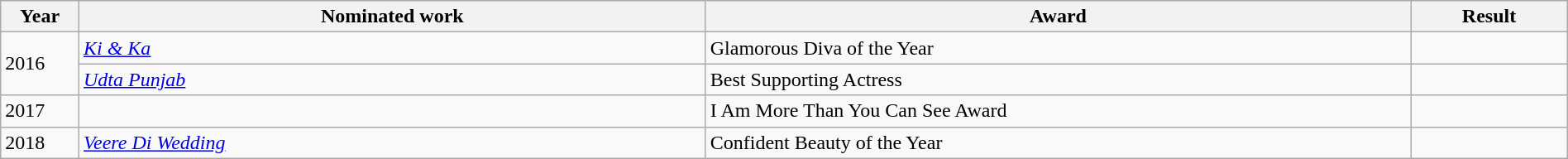<table class="wikitable sortable" width=100%>
<tr>
<th width=5%>Year</th>
<th width=40%>Nominated work</th>
<th width=45%>Award</th>
<th width=10%>Result</th>
</tr>
<tr>
<td rowspan="2">2016</td>
<td><em><a href='#'>Ki & Ka</a></em></td>
<td>Glamorous Diva of the Year</td>
<td></td>
</tr>
<tr>
<td><em><a href='#'>Udta Punjab</a></em></td>
<td>Best Supporting Actress</td>
<td></td>
</tr>
<tr>
<td>2017</td>
<td></td>
<td>I Am More Than You Can See Award</td>
<td></td>
</tr>
<tr>
<td>2018</td>
<td><em><a href='#'>Veere Di Wedding</a></em></td>
<td>Confident Beauty of the Year</td>
<td></td>
</tr>
</table>
